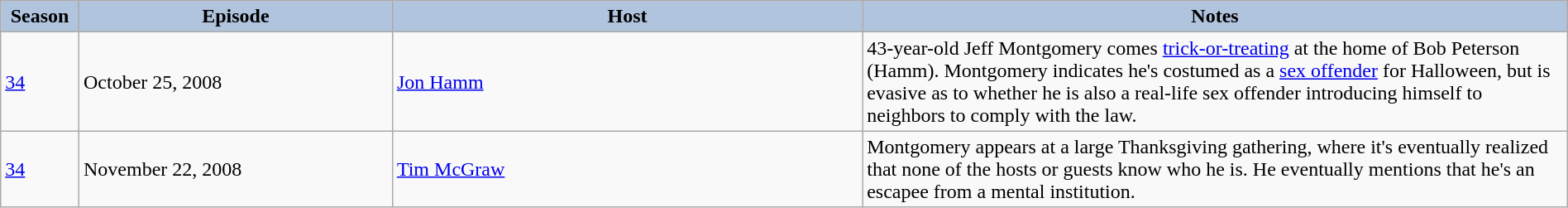<table class="wikitable" style="width:100%;">
<tr>
<th style="background:#b0c4de; width:5%;">Season</th>
<th style="background:#b0c4de; width:20%;">Episode</th>
<th style="background:#b0c4de; width:30%;">Host</th>
<th style="background:#b0c4de; width:45%;">Notes</th>
</tr>
<tr>
<td><a href='#'>34</a></td>
<td>October 25, 2008</td>
<td><a href='#'>Jon Hamm</a></td>
<td>43-year-old Jeff Montgomery comes <a href='#'>trick-or-treating</a> at the home of Bob Peterson (Hamm). Montgomery indicates he's costumed as a <a href='#'>sex offender</a> for Halloween, but is evasive as to whether he is also a real-life sex offender introducing himself to neighbors to comply with the law.</td>
</tr>
<tr>
<td><a href='#'>34</a></td>
<td>November 22, 2008</td>
<td><a href='#'>Tim McGraw</a></td>
<td>Montgomery appears at a large Thanksgiving gathering, where it's eventually realized that none of the hosts or guests know who he is. He eventually mentions that he's an escapee from a mental institution.</td>
</tr>
</table>
